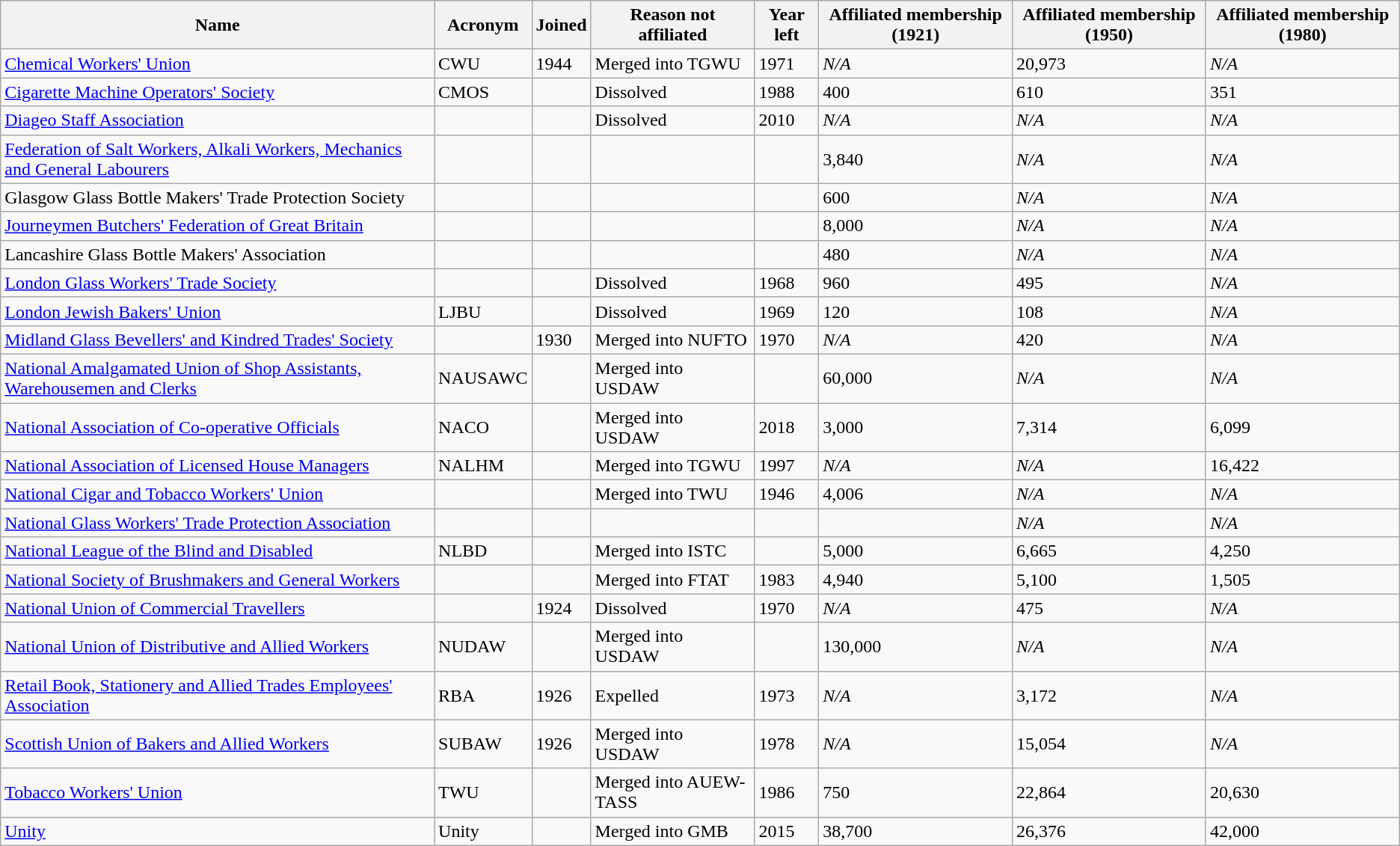<table class="wikitable sortable">
<tr>
<th>Name</th>
<th>Acronym</th>
<th>Joined</th>
<th>Reason not affiliated</th>
<th>Year left</th>
<th>Affiliated membership (1921)</th>
<th>Affiliated membership (1950)</th>
<th>Affiliated membership (1980)</th>
</tr>
<tr>
<td><a href='#'>Chemical Workers' Union</a></td>
<td>CWU</td>
<td>1944</td>
<td>Merged into TGWU</td>
<td>1971</td>
<td><em>N/A</em></td>
<td>20,973</td>
<td><em>N/A</em></td>
</tr>
<tr>
<td><a href='#'>Cigarette Machine Operators' Society</a></td>
<td>CMOS</td>
<td></td>
<td>Dissolved</td>
<td>1988</td>
<td>400</td>
<td>610</td>
<td>351</td>
</tr>
<tr>
<td><a href='#'>Diageo Staff Association</a></td>
<td></td>
<td></td>
<td>Dissolved</td>
<td>2010</td>
<td><em>N/A</em></td>
<td><em>N/A</em></td>
<td><em>N/A</em></td>
</tr>
<tr>
<td><a href='#'>Federation of Salt Workers, Alkali Workers, Mechanics and General Labourers</a></td>
<td></td>
<td></td>
<td></td>
<td></td>
<td>3,840</td>
<td><em>N/A</em></td>
<td><em>N/A</em></td>
</tr>
<tr>
<td>Glasgow Glass Bottle Makers' Trade Protection Society</td>
<td></td>
<td></td>
<td></td>
<td></td>
<td>600</td>
<td><em>N/A</em></td>
<td><em>N/A</em></td>
</tr>
<tr>
<td><a href='#'>Journeymen Butchers' Federation of Great Britain</a></td>
<td></td>
<td></td>
<td></td>
<td></td>
<td>8,000</td>
<td><em>N/A</em></td>
<td><em>N/A</em></td>
</tr>
<tr>
<td>Lancashire Glass Bottle Makers' Association</td>
<td></td>
<td></td>
<td></td>
<td></td>
<td>480</td>
<td><em>N/A</em></td>
<td><em>N/A</em></td>
</tr>
<tr>
<td><a href='#'>London Glass Workers' Trade Society</a></td>
<td></td>
<td></td>
<td>Dissolved</td>
<td>1968</td>
<td>960</td>
<td>495</td>
<td><em>N/A</em></td>
</tr>
<tr>
<td><a href='#'>London Jewish Bakers' Union</a></td>
<td>LJBU</td>
<td></td>
<td>Dissolved</td>
<td>1969</td>
<td>120</td>
<td>108</td>
<td><em>N/A</em></td>
</tr>
<tr>
<td><a href='#'>Midland Glass Bevellers' and Kindred Trades' Society</a></td>
<td></td>
<td>1930</td>
<td>Merged into NUFTO</td>
<td>1970</td>
<td><em>N/A</em></td>
<td>420</td>
<td><em>N/A</em></td>
</tr>
<tr>
<td><a href='#'>National Amalgamated Union of Shop Assistants, Warehousemen and Clerks</a></td>
<td>NAUSAWC</td>
<td></td>
<td>Merged into USDAW</td>
<td></td>
<td>60,000</td>
<td><em>N/A</em></td>
<td><em>N/A</em></td>
</tr>
<tr>
<td><a href='#'>National Association of Co-operative Officials</a></td>
<td>NACO</td>
<td></td>
<td>Merged into USDAW</td>
<td>2018</td>
<td>3,000</td>
<td>7,314</td>
<td>6,099</td>
</tr>
<tr>
<td><a href='#'>National Association of Licensed House Managers</a></td>
<td>NALHM</td>
<td></td>
<td>Merged into TGWU</td>
<td>1997</td>
<td><em>N/A</em></td>
<td><em>N/A</em></td>
<td>16,422</td>
</tr>
<tr>
<td><a href='#'>National Cigar and Tobacco Workers' Union</a></td>
<td></td>
<td></td>
<td>Merged into TWU</td>
<td>1946</td>
<td>4,006</td>
<td><em>N/A</em></td>
<td><em>N/A</em></td>
</tr>
<tr>
<td><a href='#'>National Glass Workers' Trade Protection Association</a></td>
<td></td>
<td></td>
<td></td>
<td></td>
<td></td>
<td><em>N/A</em></td>
<td><em>N/A</em></td>
</tr>
<tr>
<td><a href='#'>National League of the Blind and Disabled</a></td>
<td>NLBD</td>
<td></td>
<td>Merged into ISTC</td>
<td></td>
<td>5,000</td>
<td>6,665</td>
<td>4,250</td>
</tr>
<tr>
<td><a href='#'>National Society of Brushmakers and General Workers</a></td>
<td></td>
<td></td>
<td>Merged into FTAT</td>
<td>1983</td>
<td>4,940</td>
<td>5,100</td>
<td>1,505</td>
</tr>
<tr>
<td><a href='#'>National Union of Commercial Travellers</a></td>
<td></td>
<td>1924</td>
<td>Dissolved</td>
<td>1970</td>
<td><em>N/A</em></td>
<td>475</td>
<td><em>N/A</em></td>
</tr>
<tr>
<td><a href='#'>National Union of Distributive and Allied Workers</a></td>
<td>NUDAW</td>
<td></td>
<td>Merged into USDAW</td>
<td></td>
<td>130,000</td>
<td><em>N/A</em></td>
<td><em>N/A</em></td>
</tr>
<tr>
<td><a href='#'>Retail Book, Stationery and Allied Trades Employees' Association</a></td>
<td>RBA</td>
<td>1926</td>
<td>Expelled</td>
<td>1973</td>
<td><em>N/A</em></td>
<td>3,172</td>
<td><em>N/A</em></td>
</tr>
<tr>
<td><a href='#'>Scottish Union of Bakers and Allied Workers</a></td>
<td>SUBAW</td>
<td>1926</td>
<td>Merged into USDAW</td>
<td>1978</td>
<td><em>N/A</em></td>
<td>15,054</td>
<td><em>N/A</em></td>
</tr>
<tr>
<td><a href='#'>Tobacco Workers' Union</a></td>
<td>TWU</td>
<td></td>
<td>Merged into AUEW-TASS</td>
<td>1986</td>
<td>750</td>
<td>22,864</td>
<td>20,630</td>
</tr>
<tr>
<td><a href='#'>Unity</a></td>
<td>Unity</td>
<td></td>
<td>Merged into GMB</td>
<td>2015</td>
<td>38,700</td>
<td>26,376</td>
<td>42,000</td>
</tr>
</table>
